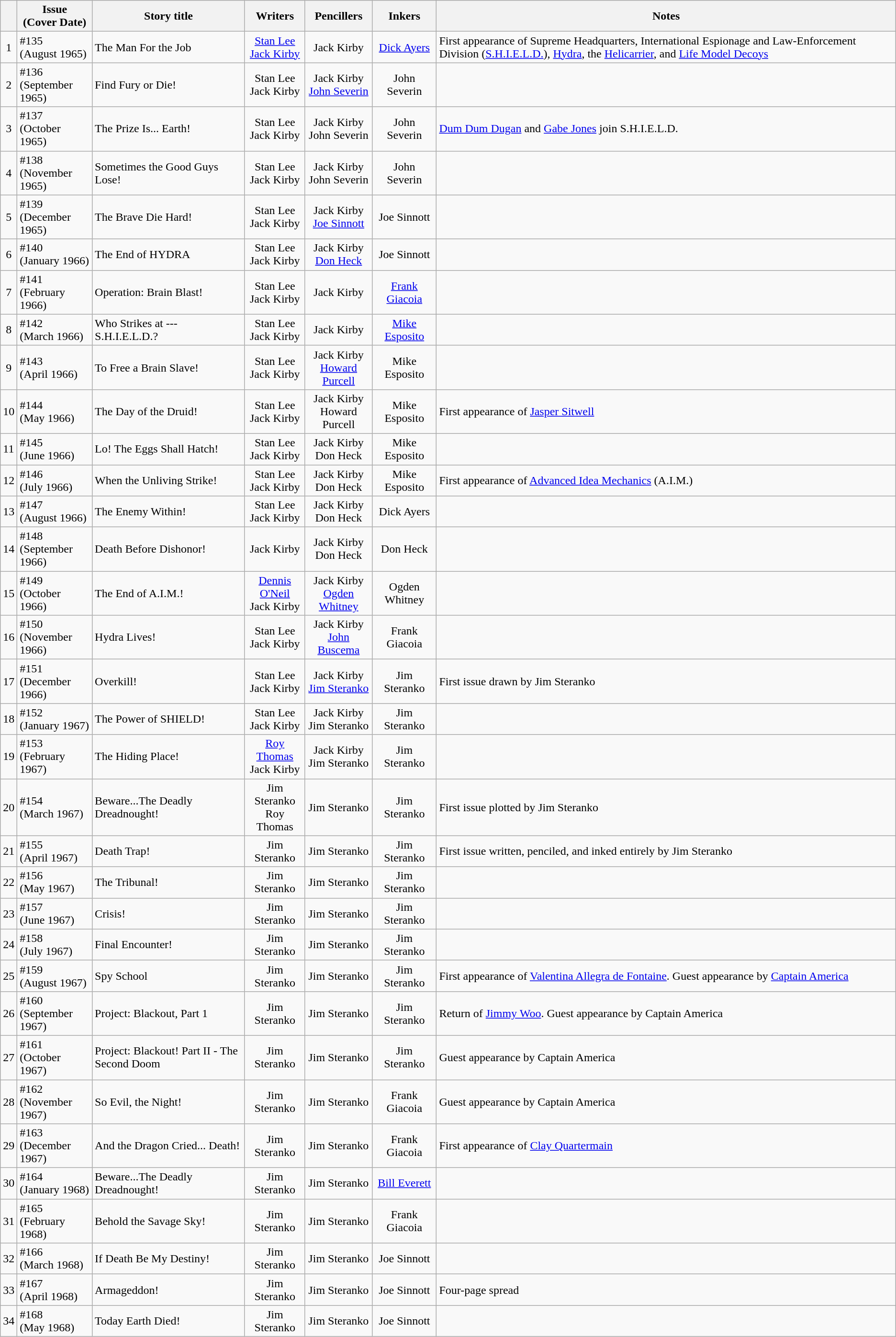<table class="sortable wikitable">
<tr>
<th></th>
<th><strong>Issue<br>(Cover Date)</strong></th>
<th><strong>Story title</strong></th>
<th><strong>Writers</strong></th>
<th><strong>Pencillers</strong></th>
<th><strong>Inkers</strong></th>
<th><strong>Notes</strong></th>
</tr>
<tr>
<td align="center">1</td>
<td>#135 <br>(August 1965)</td>
<td>The Man For the Job</td>
<td align="center"><a href='#'>Stan Lee</a><br><a href='#'>Jack Kirby</a></td>
<td align="center">Jack Kirby</td>
<td align="center"><a href='#'>Dick Ayers</a></td>
<td>First appearance of Supreme Headquarters, International Espionage and Law-Enforcement Division (<a href='#'>S.H.I.E.L.D.</a>), <a href='#'>Hydra</a>, the <a href='#'>Helicarrier</a>, and <a href='#'>Life Model Decoys</a></td>
</tr>
<tr>
<td align="center">2</td>
<td>#136 <br>(September 1965)</td>
<td>Find Fury or Die!</td>
<td align="center">Stan Lee<br>Jack Kirby</td>
<td align="center">Jack Kirby<br><a href='#'>John Severin</a></td>
<td align="center">John Severin</td>
<td></td>
</tr>
<tr>
<td align="center">3</td>
<td>#137 <br>(October 1965)</td>
<td>The Prize Is... Earth!</td>
<td align="center">Stan Lee<br>Jack Kirby</td>
<td align="center">Jack Kirby<br>John Severin</td>
<td align="center">John Severin</td>
<td><a href='#'>Dum Dum Dugan</a> and <a href='#'>Gabe Jones</a> join S.H.I.E.L.D.</td>
</tr>
<tr>
<td align="center">4</td>
<td>#138 <br>(November 1965)</td>
<td>Sometimes the Good Guys Lose!</td>
<td align="center">Stan Lee<br>Jack Kirby</td>
<td align="center">Jack Kirby<br>John Severin</td>
<td align="center">John Severin</td>
<td></td>
</tr>
<tr>
<td align="center">5</td>
<td>#139 <br>(December 1965)</td>
<td>The Brave Die Hard!</td>
<td align="center">Stan Lee<br>Jack Kirby</td>
<td align="center">Jack Kirby<br><a href='#'>Joe Sinnott</a></td>
<td align="center">Joe Sinnott</td>
<td></td>
</tr>
<tr>
<td align="center">6</td>
<td>#140 <br>(January 1966)</td>
<td>The End of HYDRA</td>
<td align="center">Stan Lee<br>Jack Kirby</td>
<td align="center">Jack Kirby<br><a href='#'>Don Heck</a></td>
<td align="center">Joe Sinnott</td>
<td></td>
</tr>
<tr>
<td align="center">7</td>
<td>#141 <br>(February 1966)</td>
<td>Operation: Brain Blast!</td>
<td align="center">Stan Lee<br>Jack Kirby</td>
<td align="center">Jack Kirby</td>
<td align="center"><a href='#'>Frank Giacoia</a></td>
<td></td>
</tr>
<tr>
<td align="center">8</td>
<td>#142 <br>(March 1966)</td>
<td>Who Strikes at --- S.H.I.E.L.D.?</td>
<td align="center">Stan Lee<br>Jack Kirby</td>
<td align="center">Jack Kirby</td>
<td align="center"><a href='#'>Mike Esposito</a></td>
<td></td>
</tr>
<tr>
<td align="center">9</td>
<td>#143 <br>(April 1966)</td>
<td>To Free a Brain Slave!</td>
<td align="center">Stan Lee<br>Jack Kirby</td>
<td align="center">Jack Kirby<br><a href='#'>Howard Purcell</a></td>
<td align="center">Mike Esposito</td>
<td></td>
</tr>
<tr>
<td>10</td>
<td>#144 <br>(May 1966)</td>
<td>The Day of the Druid!</td>
<td align="center">Stan Lee<br>Jack Kirby</td>
<td align="center">Jack Kirby<br>Howard Purcell</td>
<td align="center">Mike Esposito</td>
<td>First appearance of <a href='#'>Jasper Sitwell</a></td>
</tr>
<tr>
<td>11</td>
<td>#145 <br>(June 1966)</td>
<td>Lo! The Eggs Shall Hatch!</td>
<td align="center">Stan Lee<br>Jack Kirby</td>
<td align="center">Jack Kirby<br>Don Heck</td>
<td align="center">Mike Esposito</td>
<td></td>
</tr>
<tr>
<td>12</td>
<td>#146 <br>(July 1966)</td>
<td>When the Unliving Strike!</td>
<td align="center">Stan Lee<br>Jack Kirby</td>
<td align="center">Jack Kirby<br>Don Heck</td>
<td align="center">Mike Esposito</td>
<td>First appearance of <a href='#'>Advanced Idea Mechanics</a> (A.I.M.)</td>
</tr>
<tr>
<td>13</td>
<td>#147 <br>(August 1966)</td>
<td>The Enemy Within!</td>
<td align="center">Stan Lee<br>Jack Kirby</td>
<td align="center">Jack Kirby<br>Don Heck</td>
<td align="center">Dick Ayers</td>
<td></td>
</tr>
<tr>
<td>14</td>
<td>#148 <br>(September 1966)</td>
<td>Death Before Dishonor!</td>
<td align="center">Jack Kirby</td>
<td align="center">Jack Kirby<br>Don Heck</td>
<td align="center">Don Heck</td>
<td></td>
</tr>
<tr>
<td>15</td>
<td>#149 <br>(October 1966)</td>
<td>The End of A.I.M.!</td>
<td align="center"><a href='#'>Dennis O'Neil</a><br>Jack Kirby</td>
<td align="center">Jack Kirby<br><a href='#'>Ogden Whitney</a></td>
<td align="center">Ogden Whitney</td>
<td></td>
</tr>
<tr>
<td>16</td>
<td>#150 <br>(November 1966)</td>
<td>Hydra Lives!</td>
<td align="center">Stan Lee<br>Jack Kirby</td>
<td align="center">Jack Kirby<br><a href='#'>John Buscema</a></td>
<td align="center">Frank Giacoia</td>
<td></td>
</tr>
<tr>
<td>17</td>
<td>#151 <br>(December 1966)</td>
<td>Overkill!</td>
<td align="center">Stan Lee<br>Jack Kirby</td>
<td align="center">Jack Kirby<br><a href='#'>Jim Steranko</a></td>
<td align="center">Jim Steranko</td>
<td>First issue drawn by Jim Steranko</td>
</tr>
<tr>
<td>18</td>
<td>#152 <br>(January 1967)</td>
<td>The Power of SHIELD!</td>
<td align="center">Stan Lee<br>Jack Kirby</td>
<td align="center">Jack Kirby<br>Jim Steranko</td>
<td align="center">Jim Steranko</td>
<td></td>
</tr>
<tr>
<td>19</td>
<td>#153 <br>(February 1967)</td>
<td>The Hiding Place!</td>
<td align="center"><a href='#'>Roy Thomas</a><br>Jack Kirby</td>
<td align="center">Jack Kirby<br>Jim Steranko</td>
<td align="center">Jim Steranko</td>
<td></td>
</tr>
<tr>
<td>20</td>
<td>#154 <br>(March 1967)</td>
<td>Beware...The Deadly Dreadnought!</td>
<td align="center">Jim Steranko<br>Roy Thomas</td>
<td align="center">Jim Steranko</td>
<td align="center">Jim Steranko</td>
<td>First issue plotted by Jim Steranko</td>
</tr>
<tr>
<td>21</td>
<td>#155 <br>(April 1967)</td>
<td>Death Trap!</td>
<td align="center">Jim Steranko</td>
<td align="center">Jim Steranko</td>
<td align="center">Jim Steranko</td>
<td>First issue written, penciled, and inked entirely by Jim Steranko</td>
</tr>
<tr>
<td>22</td>
<td>#156 <br>(May 1967)</td>
<td>The Tribunal!</td>
<td align="center">Jim Steranko</td>
<td align="center">Jim Steranko</td>
<td align="center">Jim Steranko</td>
<td></td>
</tr>
<tr>
<td>23</td>
<td>#157 <br>(June 1967)</td>
<td>Crisis!</td>
<td align="center">Jim Steranko</td>
<td align="center">Jim Steranko</td>
<td align="center">Jim Steranko</td>
<td></td>
</tr>
<tr>
<td>24</td>
<td>#158 <br>(July 1967)</td>
<td>Final Encounter!</td>
<td align="center">Jim Steranko</td>
<td align="center">Jim Steranko</td>
<td align="center">Jim Steranko</td>
<td></td>
</tr>
<tr>
<td>25</td>
<td>#159 <br>(August 1967)</td>
<td>Spy School</td>
<td align="center">Jim Steranko</td>
<td align="center">Jim Steranko</td>
<td align="center">Jim Steranko</td>
<td>First appearance of <a href='#'>Valentina Allegra de Fontaine</a>. Guest appearance by <a href='#'>Captain America</a></td>
</tr>
<tr>
<td>26</td>
<td>#160 <br>(September 1967)</td>
<td>Project: Blackout, Part 1</td>
<td align="center">Jim Steranko</td>
<td align="center">Jim Steranko</td>
<td align="center">Jim Steranko</td>
<td>Return of <a href='#'>Jimmy Woo</a>. Guest appearance by Captain America</td>
</tr>
<tr>
<td>27</td>
<td>#161 <br>(October 1967)</td>
<td>Project: Blackout! Part II - The Second Doom</td>
<td align="center">Jim Steranko</td>
<td align="center">Jim Steranko</td>
<td align="center">Jim Steranko</td>
<td>Guest appearance by Captain America</td>
</tr>
<tr>
<td>28</td>
<td>#162 <br>(November 1967)</td>
<td>So Evil, the Night!</td>
<td align="center">Jim Steranko</td>
<td align="center">Jim Steranko</td>
<td align="center">Frank Giacoia</td>
<td>Guest appearance by Captain America</td>
</tr>
<tr>
<td>29</td>
<td>#163 <br>(December 1967)</td>
<td>And the Dragon Cried... Death!</td>
<td align="center">Jim Steranko</td>
<td align="center">Jim Steranko</td>
<td align="center">Frank Giacoia</td>
<td>First appearance of <a href='#'>Clay Quartermain</a></td>
</tr>
<tr>
<td>30</td>
<td>#164 <br>(January 1968)</td>
<td>Beware...The Deadly Dreadnought!</td>
<td align="center">Jim Steranko</td>
<td align="center">Jim Steranko</td>
<td align="center"><a href='#'>Bill Everett</a></td>
<td></td>
</tr>
<tr>
<td>31</td>
<td>#165 <br>(February 1968)</td>
<td>Behold the Savage Sky!</td>
<td align="center">Jim Steranko</td>
<td align="center">Jim Steranko</td>
<td align="center">Frank Giacoia</td>
<td></td>
</tr>
<tr>
<td>32</td>
<td>#166 <br>(March 1968)</td>
<td>If Death Be My Destiny!</td>
<td align="center">Jim Steranko</td>
<td align="center">Jim Steranko</td>
<td align="center">Joe Sinnott</td>
<td></td>
</tr>
<tr>
<td>33</td>
<td>#167 <br>(April 1968)</td>
<td>Armageddon!</td>
<td align="center">Jim Steranko</td>
<td align="center">Jim Steranko</td>
<td align="center">Joe Sinnott</td>
<td>Four-page spread</td>
</tr>
<tr>
<td>34</td>
<td>#168 <br>(May 1968)</td>
<td>Today Earth Died!</td>
<td align="center">Jim Steranko</td>
<td align="center">Jim Steranko</td>
<td align="center">Joe Sinnott</td>
<td></td>
</tr>
</table>
